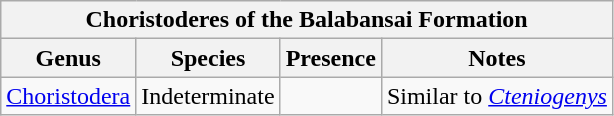<table class="wikitable" align="center">
<tr>
<th colspan="4" align="center">Choristoderes <strong>of the Balabansai Formation</strong></th>
</tr>
<tr>
<th>Genus</th>
<th>Species</th>
<th>Presence</th>
<th>Notes</th>
</tr>
<tr>
<td><a href='#'>Choristodera</a></td>
<td>Indeterminate</td>
<td></td>
<td>Similar to <em><a href='#'>Cteniogenys</a></em></td>
</tr>
</table>
